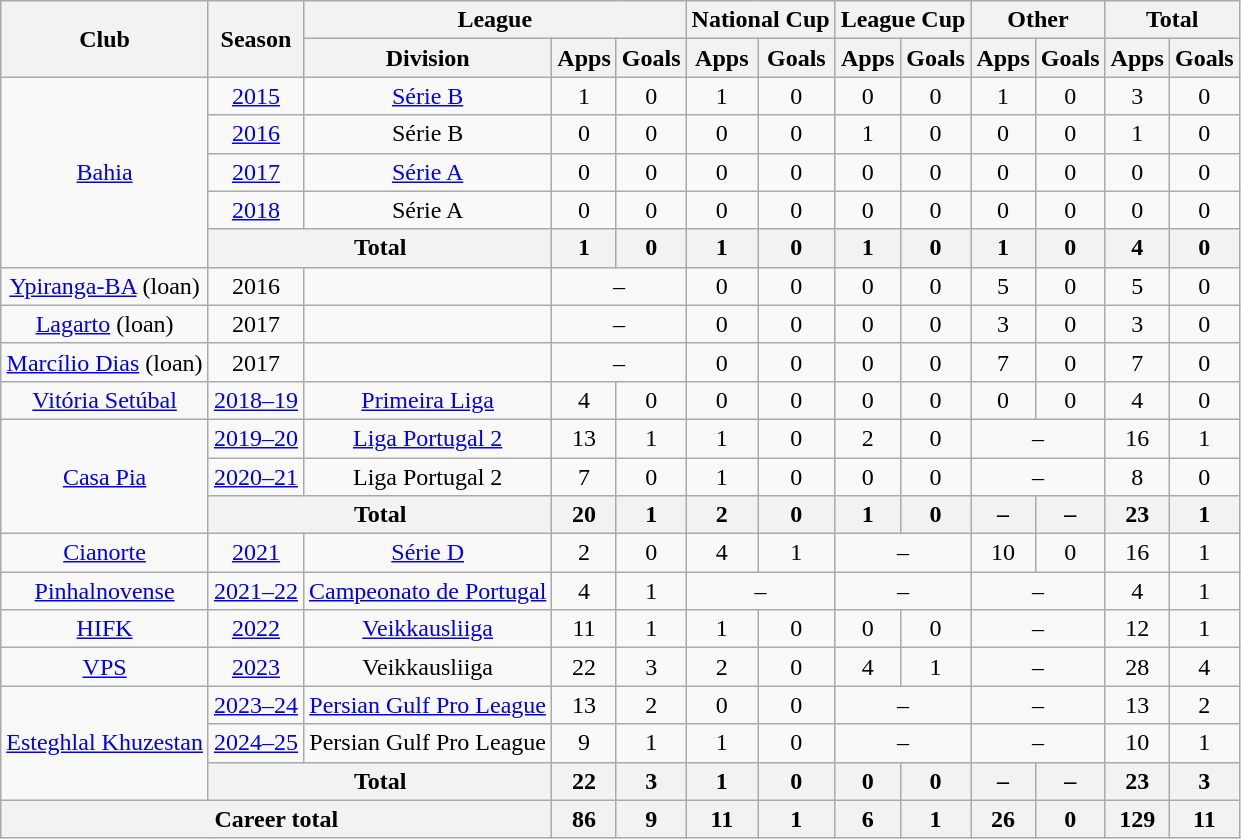<table class="wikitable" style="text-align: center">
<tr>
<th rowspan="2">Club</th>
<th rowspan="2">Season</th>
<th colspan="3">League</th>
<th colspan="2">National Cup</th>
<th colspan="2">League Cup</th>
<th colspan="2">Other</th>
<th colspan="2">Total</th>
</tr>
<tr>
<th>Division</th>
<th>Apps</th>
<th>Goals</th>
<th>Apps</th>
<th>Goals</th>
<th>Apps</th>
<th>Goals</th>
<th>Apps</th>
<th>Goals</th>
<th>Apps</th>
<th>Goals</th>
</tr>
<tr>
<td rowspan="5"><a href='#'>Bahia</a></td>
<td><a href='#'>2015</a></td>
<td><a href='#'>Série B</a></td>
<td>1</td>
<td>0</td>
<td>1</td>
<td>0</td>
<td>0</td>
<td>0</td>
<td>1</td>
<td>0</td>
<td>3</td>
<td>0</td>
</tr>
<tr>
<td><a href='#'>2016</a></td>
<td>Série B</td>
<td>0</td>
<td>0</td>
<td>0</td>
<td>0</td>
<td>1</td>
<td>0</td>
<td>0</td>
<td>0</td>
<td>1</td>
<td>0</td>
</tr>
<tr>
<td><a href='#'>2017</a></td>
<td><a href='#'>Série A</a></td>
<td>0</td>
<td>0</td>
<td>0</td>
<td>0</td>
<td>0</td>
<td>0</td>
<td>0</td>
<td>0</td>
<td>0</td>
<td>0</td>
</tr>
<tr>
<td><a href='#'>2018</a></td>
<td>Série A</td>
<td>0</td>
<td>0</td>
<td>0</td>
<td>0</td>
<td>0</td>
<td>0</td>
<td>0</td>
<td>0</td>
<td>0</td>
<td>0</td>
</tr>
<tr>
<th colspan="2"><strong>Total</strong></th>
<th>1</th>
<th>0</th>
<th>1</th>
<th>0</th>
<th>1</th>
<th>0</th>
<th>1</th>
<th>0</th>
<th>4</th>
<th>0</th>
</tr>
<tr>
<td><a href='#'>Ypiranga-BA</a> (loan)</td>
<td>2016</td>
<td></td>
<td colspan="2">–</td>
<td>0</td>
<td>0</td>
<td>0</td>
<td>0</td>
<td>5</td>
<td>0</td>
<td>5</td>
<td>0</td>
</tr>
<tr>
<td><a href='#'>Lagarto</a> (loan)</td>
<td>2017</td>
<td></td>
<td colspan="2">–</td>
<td>0</td>
<td>0</td>
<td>0</td>
<td>0</td>
<td>3</td>
<td>0</td>
<td>3</td>
<td>0</td>
</tr>
<tr>
<td><a href='#'>Marcílio Dias</a> (loan)</td>
<td>2017</td>
<td></td>
<td colspan="2">–</td>
<td>0</td>
<td>0</td>
<td>0</td>
<td>0</td>
<td>7</td>
<td>0</td>
<td>7</td>
<td>0</td>
</tr>
<tr>
<td><a href='#'>Vitória Setúbal</a></td>
<td><a href='#'>2018–19</a></td>
<td><a href='#'>Primeira Liga</a></td>
<td>4</td>
<td>0</td>
<td>0</td>
<td>0</td>
<td>0</td>
<td>0</td>
<td>0</td>
<td>0</td>
<td>4</td>
<td>0</td>
</tr>
<tr>
<td rowspan="3"><a href='#'>Casa Pia</a></td>
<td><a href='#'>2019–20</a></td>
<td><a href='#'>Liga Portugal 2</a></td>
<td>13</td>
<td>1</td>
<td>1</td>
<td>0</td>
<td>2</td>
<td>0</td>
<td colspan="2">–</td>
<td>16</td>
<td>1</td>
</tr>
<tr>
<td><a href='#'>2020–21</a></td>
<td>Liga Portugal 2</td>
<td>7</td>
<td>0</td>
<td>1</td>
<td>0</td>
<td>0</td>
<td>0</td>
<td colspan="2">–</td>
<td>8</td>
<td>0</td>
</tr>
<tr>
<th colspan="2"><strong>Total</strong></th>
<th>20</th>
<th>1</th>
<th>2</th>
<th>0</th>
<th>1</th>
<th>0</th>
<th>–</th>
<th>–</th>
<th>23</th>
<th>1</th>
</tr>
<tr>
<td><a href='#'>Cianorte</a></td>
<td><a href='#'>2021</a></td>
<td><a href='#'>Série D</a></td>
<td>2</td>
<td>0</td>
<td>4</td>
<td>1</td>
<td colspan="2">–</td>
<td>10</td>
<td>0</td>
<td>16</td>
<td>1</td>
</tr>
<tr>
<td><a href='#'>Pinhalnovense</a></td>
<td><a href='#'>2021–22</a></td>
<td><a href='#'>Campeonato de Portugal</a></td>
<td>4</td>
<td>1</td>
<td colspan="2">–</td>
<td colspan="2">–</td>
<td colspan="2">–</td>
<td>4</td>
<td>1</td>
</tr>
<tr>
<td><a href='#'>HIFK</a></td>
<td><a href='#'>2022</a></td>
<td><a href='#'>Veikkausliiga</a></td>
<td>11</td>
<td>1</td>
<td>1</td>
<td>0</td>
<td>0</td>
<td>0</td>
<td colspan="2">–</td>
<td>12</td>
<td>1</td>
</tr>
<tr>
<td><a href='#'>VPS</a></td>
<td><a href='#'>2023</a></td>
<td>Veikkausliiga</td>
<td>22</td>
<td>3</td>
<td>2</td>
<td>0</td>
<td>4</td>
<td>1</td>
<td colspan="2">–</td>
<td>28</td>
<td>4</td>
</tr>
<tr>
<td rowspan=3><a href='#'>Esteghlal Khuzestan</a></td>
<td><a href='#'>2023–24</a></td>
<td><a href='#'>Persian Gulf Pro League</a></td>
<td>13</td>
<td>2</td>
<td>0</td>
<td>0</td>
<td colspan="2">–</td>
<td colspan="2">–</td>
<td>13</td>
<td>2</td>
</tr>
<tr>
<td><a href='#'>2024–25</a></td>
<td>Persian Gulf Pro League</td>
<td>9</td>
<td>1</td>
<td>1</td>
<td>0</td>
<td colspan="2">–</td>
<td colspan="2">–</td>
<td>10</td>
<td>1</td>
</tr>
<tr>
<th colspan="2"><strong>Total</strong></th>
<th>22</th>
<th>3</th>
<th>1</th>
<th>0</th>
<th>0</th>
<th>0</th>
<th>–</th>
<th>–</th>
<th>23</th>
<th>3</th>
</tr>
<tr>
<th colspan="3"><strong>Career total</strong></th>
<th>86</th>
<th>9</th>
<th>11</th>
<th>1</th>
<th>6</th>
<th>1</th>
<th>26</th>
<th>0</th>
<th>129</th>
<th>11</th>
</tr>
</table>
